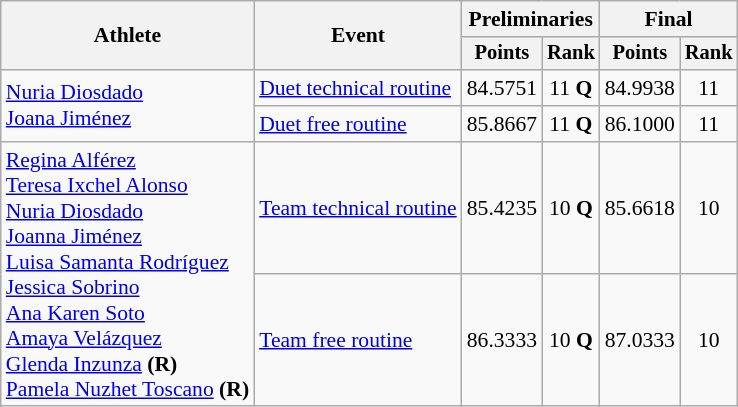<table class=wikitable style="font-size:90%">
<tr>
<th rowspan="2">Athlete</th>
<th rowspan="2">Event</th>
<th colspan="2">Preliminaries</th>
<th colspan="2">Final</th>
</tr>
<tr style="font-size:95%">
<th>Points</th>
<th>Rank</th>
<th>Points</th>
<th>Rank</th>
</tr>
<tr align=center>
<td align=left rowspan=2><a href='#'>Nuria Diosdado</a><br><a href='#'>Joana Jiménez</a></td>
<td align=left><a href='#'>Duet technical routine</a></td>
<td>84.5751</td>
<td>11 <strong>Q</strong></td>
<td>84.9938</td>
<td>11</td>
</tr>
<tr align=center>
<td align=left><a href='#'>Duet free routine</a></td>
<td>85.8667</td>
<td>11 <strong>Q</strong></td>
<td>86.1000</td>
<td>11</td>
</tr>
<tr align=center>
<td align=left rowspan=2><a href='#'>Regina Alférez</a><br><a href='#'>Teresa Ixchel Alonso</a><br><a href='#'>Nuria Diosdado</a><br><a href='#'>Joanna Jiménez</a><br><a href='#'>Luisa Samanta Rodríguez</a><br><a href='#'>Jessica Sobrino</a><br><a href='#'>Ana Karen Soto</a><br><a href='#'>Amaya Velázquez</a><br><a href='#'>Glenda Inzunza</a> <strong>(R)</strong><br><a href='#'>Pamela Nuzhet Toscano</a> <strong>(R)</strong></td>
<td align=left><a href='#'>Team technical routine</a></td>
<td>85.4235</td>
<td>10 <strong>Q</strong></td>
<td>85.6618</td>
<td>10</td>
</tr>
<tr align=center>
<td align=left><a href='#'>Team free routine</a></td>
<td>86.3333</td>
<td>10 <strong>Q</strong></td>
<td>87.0333</td>
<td>10</td>
</tr>
</table>
